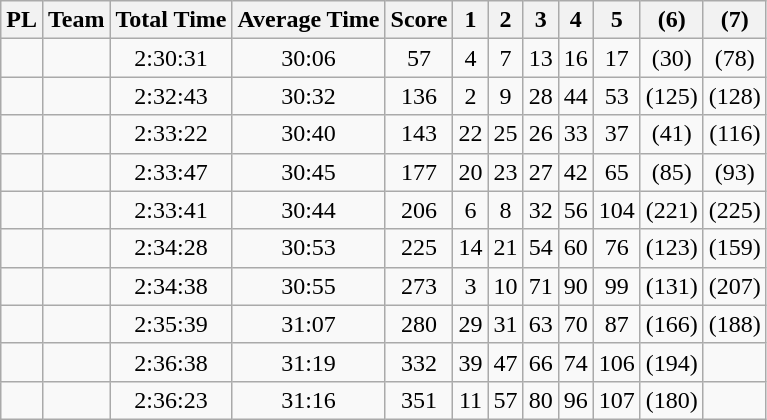<table class="wikitable sortable" style="text-align:center">
<tr>
<th>PL</th>
<th>Team</th>
<th>Total Time</th>
<th>Average Time</th>
<th>Score</th>
<th>1</th>
<th>2</th>
<th>3</th>
<th>4</th>
<th>5</th>
<th>(6)</th>
<th>(7)</th>
</tr>
<tr>
<td></td>
<td></td>
<td>2:30:31</td>
<td>30:06</td>
<td>57</td>
<td>4</td>
<td>7</td>
<td>13</td>
<td>16</td>
<td>17</td>
<td>(30)</td>
<td>(78)</td>
</tr>
<tr>
<td></td>
<td></td>
<td>2:32:43</td>
<td>30:32</td>
<td>136</td>
<td>2</td>
<td>9</td>
<td>28</td>
<td>44</td>
<td>53</td>
<td>(125)</td>
<td>(128)</td>
</tr>
<tr>
<td></td>
<td></td>
<td>2:33:22</td>
<td>30:40</td>
<td>143</td>
<td>22</td>
<td>25</td>
<td>26</td>
<td>33</td>
<td>37</td>
<td>(41)</td>
<td>(116)</td>
</tr>
<tr>
<td></td>
<td></td>
<td>2:33:47</td>
<td>30:45</td>
<td>177</td>
<td>20</td>
<td>23</td>
<td>27</td>
<td>42</td>
<td>65</td>
<td>(85)</td>
<td>(93)</td>
</tr>
<tr>
<td></td>
<td></td>
<td>2:33:41</td>
<td>30:44</td>
<td>206</td>
<td>6</td>
<td>8</td>
<td>32</td>
<td>56</td>
<td>104</td>
<td>(221)</td>
<td>(225)</td>
</tr>
<tr>
<td></td>
<td></td>
<td>2:34:28</td>
<td>30:53</td>
<td>225</td>
<td>14</td>
<td>21</td>
<td>54</td>
<td>60</td>
<td>76</td>
<td>(123)</td>
<td>(159)</td>
</tr>
<tr>
<td></td>
<td></td>
<td>2:34:38</td>
<td>30:55</td>
<td>273</td>
<td>3</td>
<td>10</td>
<td>71</td>
<td>90</td>
<td>99</td>
<td>(131)</td>
<td>(207)</td>
</tr>
<tr>
<td></td>
<td></td>
<td>2:35:39</td>
<td>31:07</td>
<td>280</td>
<td>29</td>
<td>31</td>
<td>63</td>
<td>70</td>
<td>87</td>
<td>(166)</td>
<td>(188)</td>
</tr>
<tr>
<td></td>
<td></td>
<td>2:36:38</td>
<td>31:19</td>
<td>332</td>
<td>39</td>
<td>47</td>
<td>66</td>
<td>74</td>
<td>106</td>
<td>(194)</td>
<td></td>
</tr>
<tr>
<td></td>
<td></td>
<td>2:36:23</td>
<td>31:16</td>
<td>351</td>
<td>11</td>
<td>57</td>
<td>80</td>
<td>96</td>
<td>107</td>
<td>(180)</td>
<td></td>
</tr>
</table>
